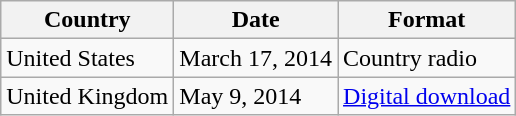<table class="wikitable">
<tr>
<th>Country</th>
<th>Date</th>
<th>Format</th>
</tr>
<tr>
<td>United States</td>
<td>March 17, 2014</td>
<td>Country radio</td>
</tr>
<tr>
<td>United Kingdom</td>
<td>May 9, 2014</td>
<td><a href='#'>Digital download</a></td>
</tr>
</table>
